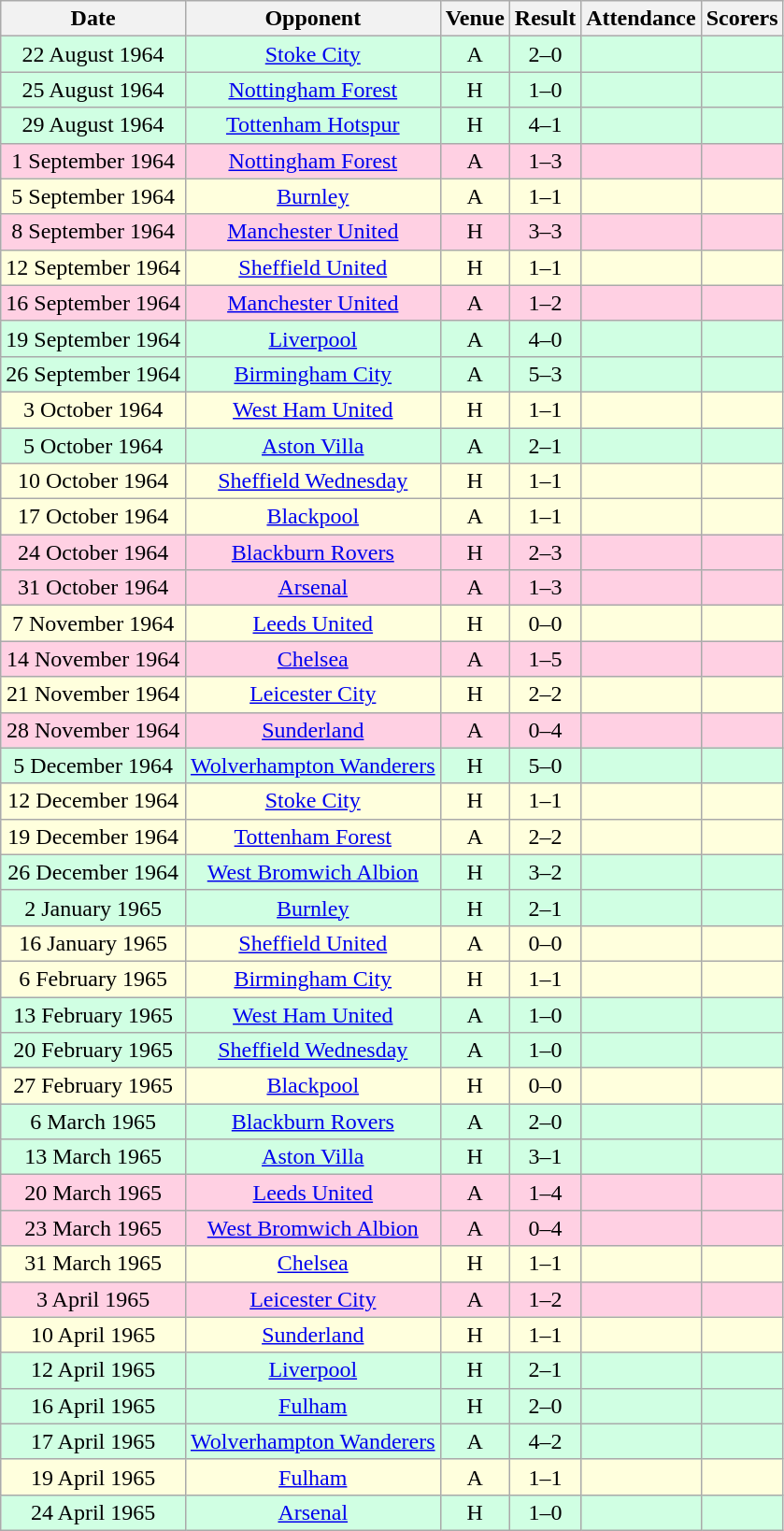<table class="wikitable sortable" style="font-size:100%; text-align:center">
<tr>
<th>Date</th>
<th>Opponent</th>
<th>Venue</th>
<th>Result</th>
<th>Attendance</th>
<th>Scorers</th>
</tr>
<tr style="background-color: #d0ffe3;">
<td>22 August 1964</td>
<td><a href='#'>Stoke City</a></td>
<td>A</td>
<td>2–0</td>
<td></td>
<td></td>
</tr>
<tr style="background-color: #d0ffe3;">
<td>25 August 1964</td>
<td><a href='#'>Nottingham Forest</a></td>
<td>H</td>
<td>1–0</td>
<td></td>
<td></td>
</tr>
<tr style="background-color: #d0ffe3;">
<td>29 August 1964</td>
<td><a href='#'>Tottenham Hotspur</a></td>
<td>H</td>
<td>4–1</td>
<td></td>
<td></td>
</tr>
<tr style="background-color: #ffd0e3;">
<td>1 September 1964</td>
<td><a href='#'>Nottingham Forest</a></td>
<td>A</td>
<td>1–3</td>
<td></td>
<td></td>
</tr>
<tr style="background-color: #ffffdd;">
<td>5 September 1964</td>
<td><a href='#'>Burnley</a></td>
<td>A</td>
<td>1–1</td>
<td></td>
<td></td>
</tr>
<tr style="background-color: #ffd0e3;">
<td>8 September 1964</td>
<td><a href='#'>Manchester United</a></td>
<td>H</td>
<td>3–3</td>
<td></td>
<td></td>
</tr>
<tr style="background-color: #ffffdd;">
<td>12 September 1964</td>
<td><a href='#'>Sheffield United</a></td>
<td>H</td>
<td>1–1</td>
<td></td>
<td></td>
</tr>
<tr style="background-color: #ffd0e3;">
<td>16 September 1964</td>
<td><a href='#'>Manchester United</a></td>
<td>A</td>
<td>1–2</td>
<td></td>
<td></td>
</tr>
<tr style="background-color: #d0ffe3;">
<td>19 September 1964</td>
<td><a href='#'>Liverpool</a></td>
<td>A</td>
<td>4–0</td>
<td></td>
<td></td>
</tr>
<tr style="background-color: #d0ffe3;">
<td>26 September 1964</td>
<td><a href='#'>Birmingham City</a></td>
<td>A</td>
<td>5–3</td>
<td></td>
<td></td>
</tr>
<tr style="background-color: #ffffdd;">
<td>3 October 1964</td>
<td><a href='#'>West Ham United</a></td>
<td>H</td>
<td>1–1</td>
<td></td>
<td></td>
</tr>
<tr style="background-color: #d0ffe3;">
<td>5 October 1964</td>
<td><a href='#'>Aston Villa</a></td>
<td>A</td>
<td>2–1</td>
<td></td>
<td></td>
</tr>
<tr style="background-color: #ffffdd;">
<td>10 October 1964</td>
<td><a href='#'>Sheffield Wednesday</a></td>
<td>H</td>
<td>1–1</td>
<td></td>
<td></td>
</tr>
<tr style="background-color: #ffffdd;">
<td>17 October 1964</td>
<td><a href='#'>Blackpool</a></td>
<td>A</td>
<td>1–1</td>
<td></td>
<td></td>
</tr>
<tr style="background-color: #ffd0e3;">
<td>24 October 1964</td>
<td><a href='#'>Blackburn Rovers</a></td>
<td>H</td>
<td>2–3</td>
<td></td>
<td></td>
</tr>
<tr style="background-color: #ffd0e3;">
<td>31 October 1964</td>
<td><a href='#'>Arsenal</a></td>
<td>A</td>
<td>1–3</td>
<td></td>
<td></td>
</tr>
<tr style="background-color: #ffffdd;">
<td>7 November 1964</td>
<td><a href='#'>Leeds United</a></td>
<td>H</td>
<td>0–0</td>
<td></td>
<td></td>
</tr>
<tr style="background-color: #ffd0e3;">
<td>14 November 1964</td>
<td><a href='#'>Chelsea</a></td>
<td>A</td>
<td>1–5</td>
<td></td>
<td></td>
</tr>
<tr style="background-color: #ffffdd;">
<td>21 November 1964</td>
<td><a href='#'>Leicester City</a></td>
<td>H</td>
<td>2–2</td>
<td></td>
<td></td>
</tr>
<tr style="background-color: #ffd0e3;">
<td>28 November 1964</td>
<td><a href='#'>Sunderland</a></td>
<td>A</td>
<td>0–4</td>
<td></td>
<td></td>
</tr>
<tr style="background-color: #d0ffe3;">
<td>5 December 1964</td>
<td><a href='#'>Wolverhampton Wanderers</a></td>
<td>H</td>
<td>5–0</td>
<td></td>
<td></td>
</tr>
<tr style="background-color: #ffffdd;">
<td>12 December 1964</td>
<td><a href='#'>Stoke City</a></td>
<td>H</td>
<td>1–1</td>
<td></td>
<td></td>
</tr>
<tr style="background-color: #ffffdd;">
<td>19 December 1964</td>
<td><a href='#'>Tottenham Forest</a></td>
<td>A</td>
<td>2–2</td>
<td></td>
<td></td>
</tr>
<tr style="background-color: #d0ffe3;">
<td>26 December 1964</td>
<td><a href='#'>West Bromwich Albion</a></td>
<td>H</td>
<td>3–2</td>
<td></td>
<td></td>
</tr>
<tr style="background-color: #d0ffe3;">
<td>2 January 1965</td>
<td><a href='#'>Burnley</a></td>
<td>H</td>
<td>2–1</td>
<td></td>
<td></td>
</tr>
<tr style="background-color: #ffffdd;">
<td>16 January 1965</td>
<td><a href='#'>Sheffield United</a></td>
<td>A</td>
<td>0–0</td>
<td></td>
<td></td>
</tr>
<tr style="background-color: #ffffdd;">
<td>6 February 1965</td>
<td><a href='#'>Birmingham City</a></td>
<td>H</td>
<td>1–1</td>
<td></td>
<td></td>
</tr>
<tr style="background-color: #d0ffe3;">
<td>13 February 1965</td>
<td><a href='#'>West Ham United</a></td>
<td>A</td>
<td>1–0</td>
<td></td>
<td></td>
</tr>
<tr style="background-color: #d0ffe3;">
<td>20 February 1965</td>
<td><a href='#'>Sheffield Wednesday</a></td>
<td>A</td>
<td>1–0</td>
<td></td>
<td></td>
</tr>
<tr style="background-color: #ffffdd;">
<td>27 February 1965</td>
<td><a href='#'>Blackpool</a></td>
<td>H</td>
<td>0–0</td>
<td></td>
<td></td>
</tr>
<tr style="background-color: #d0ffe3;">
<td>6 March 1965</td>
<td><a href='#'>Blackburn Rovers</a></td>
<td>A</td>
<td>2–0</td>
<td></td>
<td></td>
</tr>
<tr style="background-color: #d0ffe3;">
<td>13 March 1965</td>
<td><a href='#'>Aston Villa</a></td>
<td>H</td>
<td>3–1</td>
<td></td>
<td></td>
</tr>
<tr style="background-color: #ffd0e3;">
<td>20 March 1965</td>
<td><a href='#'>Leeds United</a></td>
<td>A</td>
<td>1–4</td>
<td></td>
<td></td>
</tr>
<tr style="background-color: #ffd0e3;">
<td>23 March 1965</td>
<td><a href='#'>West Bromwich Albion</a></td>
<td>A</td>
<td>0–4</td>
<td></td>
<td></td>
</tr>
<tr style="background-color: #ffffdd;">
<td>31 March 1965</td>
<td><a href='#'>Chelsea</a></td>
<td>H</td>
<td>1–1</td>
<td></td>
<td></td>
</tr>
<tr style="background-color: #ffd0e3;">
<td>3 April 1965</td>
<td><a href='#'>Leicester City</a></td>
<td>A</td>
<td>1–2</td>
<td></td>
<td></td>
</tr>
<tr style="background-color: #ffffdd;">
<td>10 April 1965</td>
<td><a href='#'>Sunderland</a></td>
<td>H</td>
<td>1–1</td>
<td></td>
<td></td>
</tr>
<tr style="background-color: #d0ffe3;">
<td>12 April 1965</td>
<td><a href='#'>Liverpool</a></td>
<td>H</td>
<td>2–1</td>
<td></td>
<td></td>
</tr>
<tr style="background-color: #d0ffe3;">
<td>16 April 1965</td>
<td><a href='#'>Fulham</a></td>
<td>H</td>
<td>2–0</td>
<td></td>
<td></td>
</tr>
<tr style="background-color: #d0ffe3;">
<td>17 April 1965</td>
<td><a href='#'>Wolverhampton Wanderers</a></td>
<td>A</td>
<td>4–2</td>
<td></td>
<td></td>
</tr>
<tr style="background-color: #ffffdd;">
<td>19 April 1965</td>
<td><a href='#'>Fulham</a></td>
<td>A</td>
<td>1–1</td>
<td></td>
<td></td>
</tr>
<tr style="background-color: #d0ffe3;">
<td>24 April 1965</td>
<td><a href='#'>Arsenal</a></td>
<td>H</td>
<td>1–0</td>
<td></td>
<td></td>
</tr>
</table>
